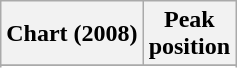<table class="wikitable plainrowheaders sortable" style="text-align:center">
<tr>
<th scope=col>Chart (2008)</th>
<th scope=col>Peak<br>position</th>
</tr>
<tr>
</tr>
<tr>
</tr>
</table>
